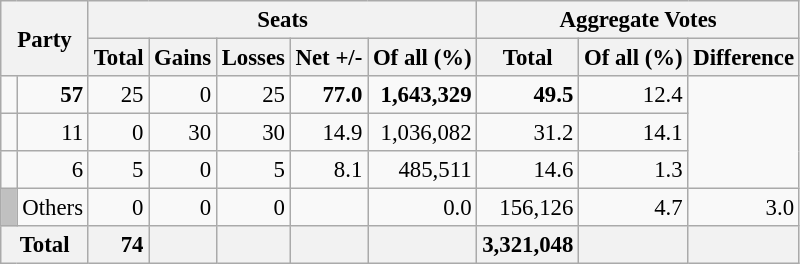<table class="wikitable sortable" style="text-align:right; font-size:95%;">
<tr>
<th colspan="2" rowspan="2">Party</th>
<th colspan="5">Seats</th>
<th colspan="3">Aggregate Votes</th>
</tr>
<tr>
<th>Total</th>
<th>Gains</th>
<th>Losses</th>
<th>Net +/-</th>
<th>Of all (%)</th>
<th>Total</th>
<th>Of all (%)</th>
<th>Difference</th>
</tr>
<tr>
<td></td>
<td><strong>57</strong></td>
<td>25</td>
<td>0</td>
<td>25</td>
<td><strong>77.0</strong></td>
<td><strong>1,643,329</strong></td>
<td><strong>49.5</strong></td>
<td>12.4</td>
</tr>
<tr>
<td></td>
<td>11</td>
<td>0</td>
<td>30</td>
<td>30</td>
<td>14.9</td>
<td>1,036,082</td>
<td>31.2</td>
<td>14.1</td>
</tr>
<tr>
<td></td>
<td>6</td>
<td>5</td>
<td>0</td>
<td>5</td>
<td>8.1</td>
<td>485,511</td>
<td>14.6</td>
<td>1.3</td>
</tr>
<tr>
<td style="background:silver;"> </td>
<td align=left>Others</td>
<td>0</td>
<td>0</td>
<td>0</td>
<td></td>
<td>0.0</td>
<td>156,126</td>
<td>4.7</td>
<td>3.0</td>
</tr>
<tr class="sortbottom">
<th colspan="2" style="background:#f2f2f2"><strong>Total</strong></th>
<td style="background:#f2f2f2;"><strong>74</strong></td>
<td style="background:#f2f2f2;"></td>
<td style="background:#f2f2f2;"></td>
<td style="background:#f2f2f2;"></td>
<td style="background:#f2f2f2;"></td>
<td style="background:#f2f2f2;"><strong>3,321,048</strong></td>
<td style="background:#f2f2f2;"></td>
<td style="background:#f2f2f2;"></td>
</tr>
</table>
